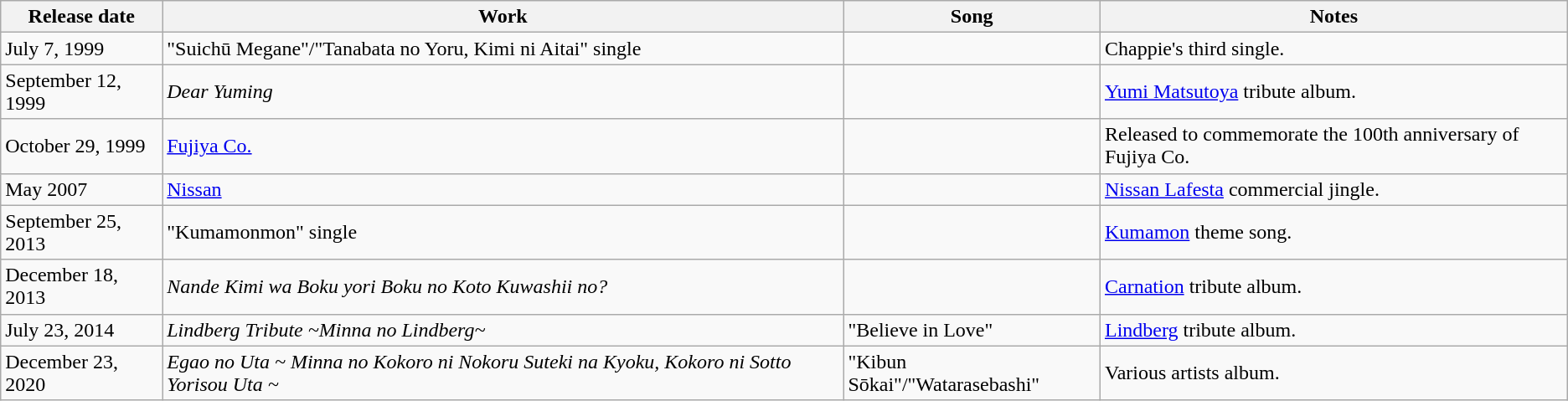<table class=wikitable>
<tr>
<th>Release date</th>
<th>Work</th>
<th>Song</th>
<th>Notes</th>
</tr>
<tr>
<td>July 7, 1999</td>
<td>"Suichū Megane"/"Tanabata no Yoru, Kimi ni Aitai" single</td>
<td></td>
<td>Chappie's third single.</td>
</tr>
<tr>
<td>September 12, 1999</td>
<td><em>Dear Yuming</em></td>
<td></td>
<td><a href='#'>Yumi Matsutoya</a> tribute album.</td>
</tr>
<tr>
<td>October 29, 1999</td>
<td><a href='#'>Fujiya Co.</a></td>
<td></td>
<td>Released to commemorate the 100th anniversary of Fujiya Co.</td>
</tr>
<tr>
<td>May 2007</td>
<td><a href='#'>Nissan</a></td>
<td></td>
<td><a href='#'>Nissan Lafesta</a> commercial jingle.</td>
</tr>
<tr>
<td>September 25, 2013</td>
<td>"Kumamonmon" single</td>
<td></td>
<td><a href='#'>Kumamon</a> theme song.</td>
</tr>
<tr>
<td>December 18, 2013</td>
<td><em>Nande Kimi wa Boku yori Boku no Koto Kuwashii no?</em></td>
<td></td>
<td><a href='#'>Carnation</a> tribute album.</td>
</tr>
<tr>
<td>July 23, 2014</td>
<td><em>Lindberg Tribute ~Minna no Lindberg~</em></td>
<td>"Believe in Love"</td>
<td><a href='#'>Lindberg</a> tribute album.</td>
</tr>
<tr>
<td>December 23, 2020</td>
<td><em>Egao no Uta ~ Minna no Kokoro ni Nokoru Suteki na Kyoku, Kokoro ni Sotto Yorisou Uta ~</em></td>
<td>"Kibun Sōkai"/"Watarasebashi"</td>
<td>Various artists album.</td>
</tr>
</table>
